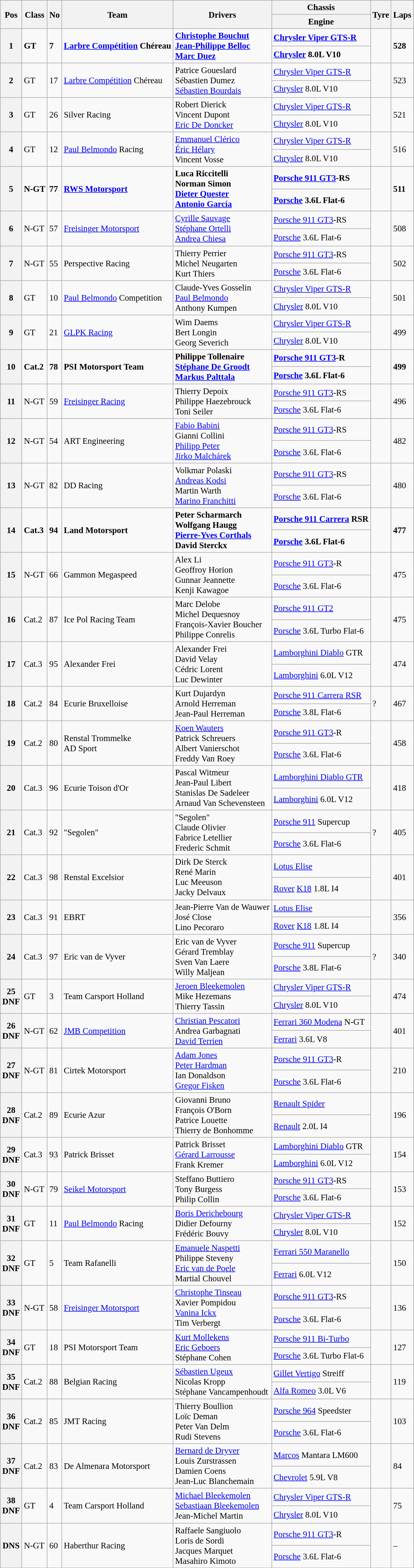<table class="wikitable" style="font-size: 95%;">
<tr>
<th rowspan=2>Pos</th>
<th rowspan=2>Class</th>
<th rowspan=2>No</th>
<th rowspan=2>Team</th>
<th rowspan=2>Drivers</th>
<th>Chassis</th>
<th rowspan=2>Tyre</th>
<th rowspan=2>Laps</th>
</tr>
<tr>
<th>Engine</th>
</tr>
<tr style="font-weight:bold">
<th rowspan=2>1</th>
<td rowspan=2>GT</td>
<td rowspan=2>7</td>
<td rowspan=2> <a href='#'>Larbre Compétition</a> Chéreau</td>
<td rowspan=2> <a href='#'>Christophe Bouchut</a><br> <a href='#'>Jean-Philippe Belloc</a><br> <a href='#'>Marc Duez</a></td>
<td><a href='#'>Chrysler Viper GTS-R</a></td>
<td rowspan=2></td>
<td rowspan=2>528</td>
</tr>
<tr style="font-weight:bold">
<td><a href='#'>Chrysler</a> 8.0L V10</td>
</tr>
<tr>
<th rowspan=2>2</th>
<td rowspan=2>GT</td>
<td rowspan=2>17</td>
<td rowspan=2> <a href='#'>Larbre Compétition</a> Chéreau</td>
<td rowspan=2> Patrice Goueslard<br> Sébastien Dumez<br> <a href='#'>Sébastien Bourdais</a></td>
<td><a href='#'>Chrysler Viper GTS-R</a></td>
<td rowspan=2></td>
<td rowspan=2>523</td>
</tr>
<tr>
<td><a href='#'>Chrysler</a> 8.0L V10</td>
</tr>
<tr>
<th rowspan=2>3</th>
<td rowspan=2>GT</td>
<td rowspan=2>26</td>
<td rowspan=2> Silver Racing</td>
<td rowspan=2> Robert Dierick<br> Vincent Dupont<br> <a href='#'>Eric De Doncker</a></td>
<td><a href='#'>Chrysler Viper GTS-R</a></td>
<td rowspan=2></td>
<td rowspan=2>521</td>
</tr>
<tr>
<td><a href='#'>Chrysler</a> 8.0L V10</td>
</tr>
<tr>
<th rowspan=2>4</th>
<td rowspan=2>GT</td>
<td rowspan=2>12</td>
<td rowspan=2> <a href='#'>Paul Belmondo</a> Racing</td>
<td rowspan=2> <a href='#'>Emmanuel Clérico</a><br> <a href='#'>Éric Hélary</a><br> Vincent Vosse</td>
<td><a href='#'>Chrysler Viper GTS-R</a></td>
<td rowspan=2></td>
<td rowspan=2>516</td>
</tr>
<tr>
<td><a href='#'>Chrysler</a> 8.0L V10</td>
</tr>
<tr style="font-weight:bold">
<th rowspan=2>5</th>
<td rowspan=2>N-GT</td>
<td rowspan=2>77</td>
<td rowspan=2> <a href='#'>RWS Motorsport</a></td>
<td rowspan=2> Luca Riccitelli<br> Norman Simon<br> <a href='#'>Dieter Quester</a><br> <a href='#'>Antonio García</a></td>
<td><a href='#'>Porsche 911 GT3</a>-RS</td>
<td rowspan=2></td>
<td rowspan=2>511</td>
</tr>
<tr style="font-weight:bold">
<td><a href='#'>Porsche</a> 3.6L Flat-6</td>
</tr>
<tr>
<th rowspan=2>6</th>
<td rowspan=2>N-GT</td>
<td rowspan=2>57</td>
<td rowspan=2> <a href='#'>Freisinger Motorsport</a></td>
<td rowspan=2> <a href='#'>Cyrille Sauvage</a><br> <a href='#'>Stéphane Ortelli</a><br> <a href='#'>Andrea Chiesa</a></td>
<td><a href='#'>Porsche 911 GT3</a>-RS</td>
<td rowspan=2></td>
<td rowspan=2>508</td>
</tr>
<tr>
<td><a href='#'>Porsche</a> 3.6L Flat-6</td>
</tr>
<tr>
<th rowspan=2>7</th>
<td rowspan=2>N-GT</td>
<td rowspan=2>55</td>
<td rowspan=2> Perspective Racing</td>
<td rowspan=2> Thierry Perrier<br> Michel Neugarten<br> Kurt Thiers</td>
<td><a href='#'>Porsche 911 GT3</a>-RS</td>
<td rowspan=2></td>
<td rowspan=2>502</td>
</tr>
<tr>
<td><a href='#'>Porsche</a> 3.6L Flat-6</td>
</tr>
<tr>
<th rowspan=2>8</th>
<td rowspan=2>GT</td>
<td rowspan=2>10</td>
<td rowspan=2> <a href='#'>Paul Belmondo</a> Competition</td>
<td rowspan=2> Claude-Yves Gosselin<br> <a href='#'>Paul Belmondo</a><br> Anthony Kumpen</td>
<td><a href='#'>Chrysler Viper GTS-R</a></td>
<td rowspan=2></td>
<td rowspan=2>501</td>
</tr>
<tr>
<td><a href='#'>Chrysler</a> 8.0L V10</td>
</tr>
<tr>
<th rowspan=2>9</th>
<td rowspan=2>GT</td>
<td rowspan=2>21</td>
<td rowspan=2> <a href='#'>GLPK Racing</a></td>
<td rowspan=2> Wim Daems<br> Bert Longin<br> Georg Severich</td>
<td><a href='#'>Chrysler Viper GTS-R</a></td>
<td rowspan=2></td>
<td rowspan=2>499</td>
</tr>
<tr>
<td><a href='#'>Chrysler</a> 8.0L V10</td>
</tr>
<tr style="font-weight:bold">
<th rowspan=2>10</th>
<td rowspan=2>Cat.2</td>
<td rowspan=2>78</td>
<td rowspan=2> PSI Motorsport Team</td>
<td rowspan=2> Philippe Tollenaire<br> <a href='#'>Stéphane De Groodt</a><br> <a href='#'>Markus Palttala</a></td>
<td><a href='#'>Porsche 911 GT3</a>-R</td>
<td rowspan=2></td>
<td rowspan=2>499</td>
</tr>
<tr style="font-weight:bold">
<td><a href='#'>Porsche</a> 3.6L Flat-6</td>
</tr>
<tr>
<th rowspan=2>11</th>
<td rowspan=2>N-GT</td>
<td rowspan=2>59</td>
<td rowspan=2> <a href='#'>Freisinger Racing</a></td>
<td rowspan=2> Thierry Depoix<br> Philippe Haezebrouck<br> Toni Seiler</td>
<td><a href='#'>Porsche 911 GT3</a>-RS</td>
<td rowspan=2></td>
<td rowspan=2>496</td>
</tr>
<tr>
<td><a href='#'>Porsche</a> 3.6L Flat-6</td>
</tr>
<tr>
<th rowspan=2>12</th>
<td rowspan=2>N-GT</td>
<td rowspan=2>54</td>
<td rowspan=2> ART Engineering</td>
<td rowspan=2> <a href='#'>Fabio Babini</a><br> Gianni Collini<br> <a href='#'>Philipp Peter</a><br> <a href='#'>Jirko Malchárek</a></td>
<td><a href='#'>Porsche 911 GT3</a>-RS</td>
<td rowspan=2></td>
<td rowspan=2>482</td>
</tr>
<tr>
<td><a href='#'>Porsche</a> 3.6L Flat-6</td>
</tr>
<tr>
<th rowspan=2>13</th>
<td rowspan=2>N-GT</td>
<td rowspan=2>82</td>
<td rowspan=2> DD Racing</td>
<td rowspan=2> Volkmar Polaski<br> <a href='#'>Andreas Kodsi</a><br> Martin Warth<br> <a href='#'>Marino Franchitti</a></td>
<td><a href='#'>Porsche 911 GT3</a>-RS</td>
<td rowspan=2></td>
<td rowspan=2>480</td>
</tr>
<tr>
<td><a href='#'>Porsche</a> 3.6L Flat-6</td>
</tr>
<tr style="font-weight:bold">
<th rowspan=2>14</th>
<td rowspan=2>Cat.3</td>
<td rowspan=2>94</td>
<td rowspan=2> Land Motorsport</td>
<td rowspan=2> Peter Scharmarch<br> Wolfgang Haugg<br> <a href='#'>Pierre-Yves Corthals</a><br> David Sterckx</td>
<td><a href='#'>Porsche 911 Carrera</a> RSR</td>
<td rowspan=2></td>
<td rowspan=2>477</td>
</tr>
<tr style="font-weight:bold">
<td><a href='#'>Porsche</a> 3.6L Flat-6</td>
</tr>
<tr>
<th rowspan=2>15</th>
<td rowspan=2>N-GT</td>
<td rowspan=2>66</td>
<td rowspan=2> Gammon Megaspeed</td>
<td rowspan=2> Alex Li<br> Geoffroy Horion<br> Gunnar Jeannette<br> Kenji Kawagoe</td>
<td><a href='#'>Porsche 911 GT3</a>-R</td>
<td rowspan=2></td>
<td rowspan=2>475</td>
</tr>
<tr>
<td><a href='#'>Porsche</a> 3.6L Flat-6</td>
</tr>
<tr>
<th rowspan=2>16</th>
<td rowspan=2>Cat.2</td>
<td rowspan=2>87</td>
<td rowspan=2> Ice Pol Racing Team</td>
<td rowspan=2> Marc Delobe<br> Michel Dequesnoy<br> François-Xavier Boucher<br> Philippe Conrelis</td>
<td><a href='#'>Porsche 911 GT2</a></td>
<td rowspan=2></td>
<td rowspan=2>475</td>
</tr>
<tr>
<td><a href='#'>Porsche</a> 3.6L Turbo Flat-6</td>
</tr>
<tr>
<th rowspan=2>17</th>
<td rowspan=2>Cat.3</td>
<td rowspan=2>95</td>
<td rowspan=2> Alexander Frei</td>
<td rowspan=2> Alexander Frei<br> David Velay<br> Cédric Lorent<br> Luc Dewinter</td>
<td><a href='#'>Lamborghini Diablo</a> GTR</td>
<td rowspan=2></td>
<td rowspan=2>474</td>
</tr>
<tr>
<td><a href='#'>Lamborghini</a> 6.0L V12</td>
</tr>
<tr>
<th rowspan=2>18</th>
<td rowspan=2>Cat.2</td>
<td rowspan=2>84</td>
<td rowspan=2> Ecurie Bruxelloise</td>
<td rowspan=2> Kurt Dujardyn<br> Arnold Herreman<br> Jean-Paul Herreman</td>
<td><a href='#'>Porsche 911 Carrera RSR</a></td>
<td rowspan=2>?</td>
<td rowspan=2>467</td>
</tr>
<tr>
<td><a href='#'>Porsche</a> 3.8L Flat-6</td>
</tr>
<tr>
<th rowspan=2>19</th>
<td rowspan=2>Cat.2</td>
<td rowspan=2>80</td>
<td rowspan=2> Renstal Trommelke<br> AD Sport</td>
<td rowspan=2> <a href='#'>Koen Wauters</a><br> Patrick Schreuers<br> Albert Vanierschot<br> Freddy Van Roey</td>
<td><a href='#'>Porsche 911 GT3</a>-R</td>
<td rowspan=2></td>
<td rowspan=2>458</td>
</tr>
<tr>
<td><a href='#'>Porsche</a> 3.6L Flat-6</td>
</tr>
<tr>
<th rowspan=2>20</th>
<td rowspan=2>Cat.3</td>
<td rowspan=2>96</td>
<td rowspan=2> Ecurie Toison d'Or</td>
<td rowspan=2> Pascal Witmeur<br> Jean-Paul Libert<br> Stanislas De Sadeleer<br> Arnaud Van Schevensteen</td>
<td><a href='#'>Lamborghini Diablo GTR</a></td>
<td rowspan=2></td>
<td rowspan=2>418</td>
</tr>
<tr>
<td><a href='#'>Lamborghini</a> 6.0L V12</td>
</tr>
<tr>
<th rowspan=2>21</th>
<td rowspan=2>Cat.3</td>
<td rowspan=2>92</td>
<td rowspan=2> "Segolen"</td>
<td rowspan=2> "Segolen"<br> Claude Olivier<br> Fabrice Letellier<br> Frederic Schmit</td>
<td><a href='#'>Porsche 911</a> Supercup</td>
<td rowspan=2>?</td>
<td rowspan=2>405</td>
</tr>
<tr>
<td><a href='#'>Porsche</a> 3.6L Flat-6</td>
</tr>
<tr>
<th rowspan=2>22</th>
<td rowspan=2>Cat.3</td>
<td rowspan=2>98</td>
<td rowspan=2> Renstal Excelsior</td>
<td rowspan=2> Dirk De Sterck<br> René Marin<br> Luc Meeuson<br> Jacky Delvaux</td>
<td><a href='#'>Lotus Elise</a></td>
<td rowspan=2></td>
<td rowspan=2>401</td>
</tr>
<tr>
<td><a href='#'>Rover</a> <a href='#'>K18</a> 1.8L I4</td>
</tr>
<tr>
<th rowspan=2>23</th>
<td rowspan=2>Cat.3</td>
<td rowspan=2>91</td>
<td rowspan=2> EBRT</td>
<td rowspan=2> Jean-Pierre Van de Wauwer<br> José Close<br> Lino Pecoraro</td>
<td><a href='#'>Lotus Elise</a></td>
<td rowspan=2></td>
<td rowspan=2>356</td>
</tr>
<tr>
<td><a href='#'>Rover</a> <a href='#'>K18</a> 1.8L I4</td>
</tr>
<tr>
<th rowspan=2>24</th>
<td rowspan=2>Cat.3</td>
<td rowspan=2>97</td>
<td rowspan=2> Eric van de Vyver</td>
<td rowspan=2> Eric van de Vyver<br> Gérard Tremblay<br> Sven Van Laere<br> Willy Maljean</td>
<td><a href='#'>Porsche 911</a> Supercup</td>
<td rowspan=2>?</td>
<td rowspan=2>340</td>
</tr>
<tr>
<td><a href='#'>Porsche</a> 3.8L Flat-6</td>
</tr>
<tr>
<th rowspan=2>25<br>DNF</th>
<td rowspan=2>GT</td>
<td rowspan=2>3</td>
<td rowspan=2> Team Carsport Holland</td>
<td rowspan=2> <a href='#'>Jeroen Bleekemolen</a><br> Mike Hezemans<br> Thierry Tassin</td>
<td><a href='#'>Chrysler Viper GTS-R</a></td>
<td rowspan=2></td>
<td rowspan=2>474</td>
</tr>
<tr>
<td><a href='#'>Chrysler</a> 8.0L V10</td>
</tr>
<tr>
<th rowspan=2>26<br>DNF</th>
<td rowspan=2>N-GT</td>
<td rowspan=2>62</td>
<td rowspan=2> <a href='#'>JMB Competition</a></td>
<td rowspan=2> <a href='#'>Christian Pescatori</a><br> Andrea Garbagnati<br> <a href='#'>David Terrien</a></td>
<td><a href='#'>Ferrari 360 Modena</a> N-GT</td>
<td rowspan=2></td>
<td rowspan=2>401</td>
</tr>
<tr>
<td><a href='#'>Ferrari</a> 3.6L V8</td>
</tr>
<tr>
<th rowspan=2>27<br>DNF</th>
<td rowspan=2>N-GT</td>
<td rowspan=2>81</td>
<td rowspan=2> Cirtek Motorsport</td>
<td rowspan=2> <a href='#'>Adam Jones</a><br> <a href='#'>Peter Hardman</a><br> Ian Donaldson<br> <a href='#'>Gregor Fisken</a></td>
<td><a href='#'>Porsche 911 GT3</a>-R</td>
<td rowspan=2></td>
<td rowspan=2>210</td>
</tr>
<tr>
<td><a href='#'>Porsche</a> 3.6L Flat-6</td>
</tr>
<tr>
<th rowspan=2>28<br>DNF</th>
<td rowspan=2>Cat.2</td>
<td rowspan=2>89</td>
<td rowspan=2> Ecurie Azur</td>
<td rowspan=2> Giovanni Bruno<br> François O'Born<br> Patrice Louette<br> Thierry de Bonhomme</td>
<td><a href='#'>Renault Spider</a></td>
<td rowspan=2></td>
<td rowspan=2>196</td>
</tr>
<tr>
<td><a href='#'>Renault</a> 2.0L I4</td>
</tr>
<tr>
<th rowspan=2>29<br>DNF</th>
<td rowspan=2>Cat.3</td>
<td rowspan=2>93</td>
<td rowspan=2> Patrick Brisset</td>
<td rowspan=2> Patrick Brisset<br> <a href='#'>Gérard Larrousse</a><br> Frank Kremer</td>
<td><a href='#'>Lamborghini Diablo</a> GTR</td>
<td rowspan=2></td>
<td rowspan=2>154</td>
</tr>
<tr>
<td><a href='#'>Lamborghini</a> 6.0L V12</td>
</tr>
<tr>
<th rowspan=2>30<br>DNF</th>
<td rowspan=2>N-GT</td>
<td rowspan=2>79</td>
<td rowspan=2> <a href='#'>Seikel Motorsport</a></td>
<td rowspan=2> Steffano Buttiero<br> Tony Burgess<br> Philip Collin</td>
<td><a href='#'>Porsche 911 GT3</a>-RS</td>
<td rowspan=2></td>
<td rowspan=2>153</td>
</tr>
<tr>
<td><a href='#'>Porsche</a> 3.6L Flat-6</td>
</tr>
<tr>
<th rowspan=2>31<br>DNF</th>
<td rowspan=2>GT</td>
<td rowspan=2>11</td>
<td rowspan=2> <a href='#'>Paul Belmondo</a> Racing</td>
<td rowspan=2> <a href='#'>Boris Derichebourg</a><br> Didier Defourny<br> Frédéric Bouvy</td>
<td><a href='#'>Chrysler Viper GTS-R</a></td>
<td rowspan=2></td>
<td rowspan=2>152</td>
</tr>
<tr>
<td><a href='#'>Chrysler</a> 8.0L V10</td>
</tr>
<tr>
<th rowspan=2>32<br>DNF</th>
<td rowspan=2>GT</td>
<td rowspan=2>5</td>
<td rowspan=2> Team Rafanelli</td>
<td rowspan=2> <a href='#'>Emanuele Naspetti</a><br> Philippe Steveny<br> <a href='#'>Eric van de Poele</a><br> Martial Chouvel</td>
<td><a href='#'>Ferrari 550 Maranello</a></td>
<td rowspan=2></td>
<td rowspan=2>150</td>
</tr>
<tr>
<td><a href='#'>Ferrari</a> 6.0L V12</td>
</tr>
<tr>
<th rowspan=2>33<br>DNF</th>
<td rowspan=2>N-GT</td>
<td rowspan=2>58</td>
<td rowspan=2> <a href='#'>Freisinger Motorsport</a></td>
<td rowspan=2> <a href='#'>Christophe Tinseau</a><br> Xavier Pompidou<br> <a href='#'>Vanina Ickx</a><br> Tim Verbergt</td>
<td><a href='#'>Porsche 911 GT3</a>-RS</td>
<td rowspan=2></td>
<td rowspan=2>136</td>
</tr>
<tr>
<td><a href='#'>Porsche</a> 3.6L Flat-6</td>
</tr>
<tr>
<th rowspan=2>34<br>DNF</th>
<td rowspan=2>GT</td>
<td rowspan=2>18</td>
<td rowspan=2> PSI Motorsport Team</td>
<td rowspan=2> <a href='#'>Kurt Mollekens</a><br> <a href='#'>Eric Geboers</a><br> Stéphane Cohen</td>
<td><a href='#'>Porsche 911 Bi-Turbo</a></td>
<td rowspan=2></td>
<td rowspan=2>127</td>
</tr>
<tr>
<td><a href='#'>Porsche</a> 3.6L Turbo Flat-6</td>
</tr>
<tr>
<th rowspan=2>35<br>DNF</th>
<td rowspan=2>Cat.2</td>
<td rowspan=2>88</td>
<td rowspan=2> Belgian Racing</td>
<td rowspan=2> <a href='#'>Sébastien Ugeux</a><br> Nicolas Kropp<br> Stéphane Vancampenhoudt</td>
<td><a href='#'>Gillet Vertigo</a> Streiff</td>
<td rowspan=2></td>
<td rowspan=2>119</td>
</tr>
<tr>
<td><a href='#'>Alfa Romeo</a> 3.0L V6</td>
</tr>
<tr>
<th rowspan=2>36<br>DNF</th>
<td rowspan=2>Cat.2</td>
<td rowspan=2>85</td>
<td rowspan=2> JMT Racing</td>
<td rowspan=2> Thierry Boullion<br> Loïc Deman<br> Peter Van Delm<br> Rudi Stevens</td>
<td><a href='#'>Porsche 964</a> Speedster</td>
<td rowspan=2></td>
<td rowspan=2>103</td>
</tr>
<tr>
<td><a href='#'>Porsche</a> 3.6L Flat-6</td>
</tr>
<tr>
<th rowspan=2>37<br>DNF</th>
<td rowspan=2>Cat.2</td>
<td rowspan=2>83</td>
<td rowspan=2> De Almenara Motorsport</td>
<td rowspan=2> <a href='#'>Bernard de Dryver</a><br> Louis Zurstrassen<br> Damien Coens<br> Jean-Luc Blanchemain</td>
<td><a href='#'>Marcos</a> Mantara LM600</td>
<td rowspan=2></td>
<td rowspan=2>84</td>
</tr>
<tr>
<td><a href='#'>Chevrolet</a> 5.9L V8</td>
</tr>
<tr>
<th rowspan=2>38<br>DNF</th>
<td rowspan=2>GT</td>
<td rowspan=2>4</td>
<td rowspan=2> Team Carsport Holland</td>
<td rowspan=2> <a href='#'>Michael Bleekemolen</a><br> <a href='#'>Sebastiaan Bleekemolen</a><br> Jean-Michel Martin</td>
<td><a href='#'>Chrysler Viper GTS-R</a></td>
<td rowspan=2></td>
<td rowspan=2>75</td>
</tr>
<tr>
<td><a href='#'>Chrysler</a> 8.0L V10</td>
</tr>
<tr>
<th rowspan=2>DNS</th>
<td rowspan=2>N-GT</td>
<td rowspan=2>60</td>
<td rowspan=2> Haberthur Racing</td>
<td rowspan=2> Raffaele Sangiuolo<br> Loris de Sordi<br> Jacques Marquet<br> Masahiro Kimoto</td>
<td><a href='#'>Porsche 911 GT3</a>-R</td>
<td rowspan=2></td>
<td rowspan=2>–</td>
</tr>
<tr>
<td><a href='#'>Porsche</a> 3.6L Flat-6</td>
</tr>
</table>
